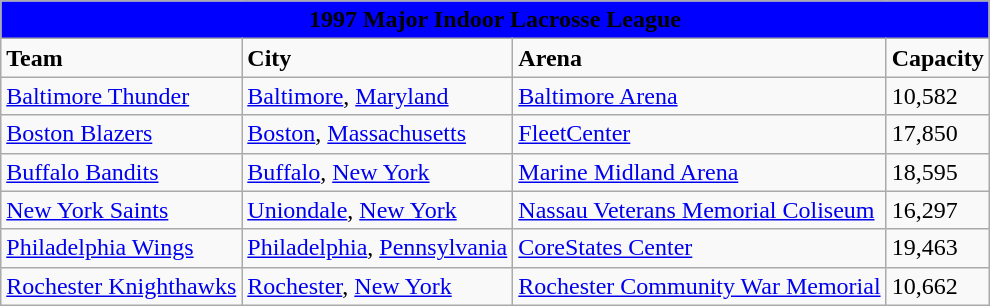<table class="wikitable" style="width:auto">
<tr>
<td bgcolor="#0000FF" align="center" colspan="6"><strong><span>1997 Major Indoor Lacrosse League</span></strong></td>
</tr>
<tr>
<td><strong>Team</strong></td>
<td><strong>City</strong></td>
<td><strong>Arena</strong></td>
<td><strong>Capacity</strong></td>
</tr>
<tr>
<td><a href='#'>Baltimore Thunder</a></td>
<td><a href='#'>Baltimore</a>, <a href='#'>Maryland</a></td>
<td><a href='#'>Baltimore Arena</a></td>
<td>10,582</td>
</tr>
<tr>
<td><a href='#'>Boston Blazers</a></td>
<td><a href='#'>Boston</a>, <a href='#'>Massachusetts</a></td>
<td><a href='#'>FleetCenter</a></td>
<td>17,850</td>
</tr>
<tr>
<td><a href='#'>Buffalo Bandits</a></td>
<td><a href='#'>Buffalo</a>, <a href='#'>New York</a></td>
<td><a href='#'>Marine Midland Arena</a></td>
<td>18,595</td>
</tr>
<tr>
<td><a href='#'>New York Saints</a></td>
<td><a href='#'>Uniondale</a>, <a href='#'>New York</a></td>
<td><a href='#'>Nassau Veterans Memorial Coliseum</a></td>
<td>16,297</td>
</tr>
<tr>
<td><a href='#'>Philadelphia Wings</a></td>
<td><a href='#'>Philadelphia</a>, <a href='#'>Pennsylvania</a></td>
<td><a href='#'>CoreStates Center</a></td>
<td>19,463</td>
</tr>
<tr>
<td><a href='#'>Rochester Knighthawks</a></td>
<td><a href='#'>Rochester</a>, <a href='#'>New York</a></td>
<td><a href='#'>Rochester Community War Memorial</a></td>
<td>10,662</td>
</tr>
</table>
